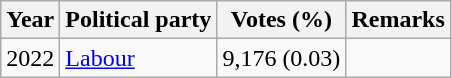<table class="wikitable">
<tr>
<th>Year</th>
<th>Political party</th>
<th>Votes (%)</th>
<th>Remarks</th>
</tr>
<tr>
<td>2022</td>
<td><a href='#'>Labour</a></td>
<td>9,176 (0.03)</td>
<td></td>
</tr>
</table>
